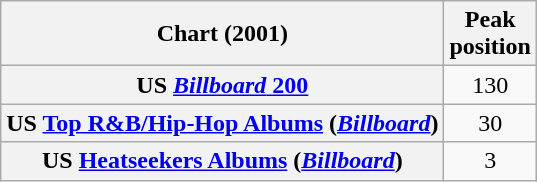<table class="wikitable sortable plainrowheaders" style="text-align:center">
<tr>
<th scope="col">Chart (2001)</th>
<th scope="col">Peak<br>position</th>
</tr>
<tr>
<th scope="row">US <a href='#'><em>Billboard</em> 200</a></th>
<td>130</td>
</tr>
<tr>
<th scope="row">US <a href='#'>Top R&B/Hip-Hop Albums</a> (<em><a href='#'>Billboard</a></em>)</th>
<td>30</td>
</tr>
<tr>
<th scope="row">US <a href='#'>Heatseekers Albums</a> (<em><a href='#'>Billboard</a></em>)</th>
<td>3</td>
</tr>
</table>
